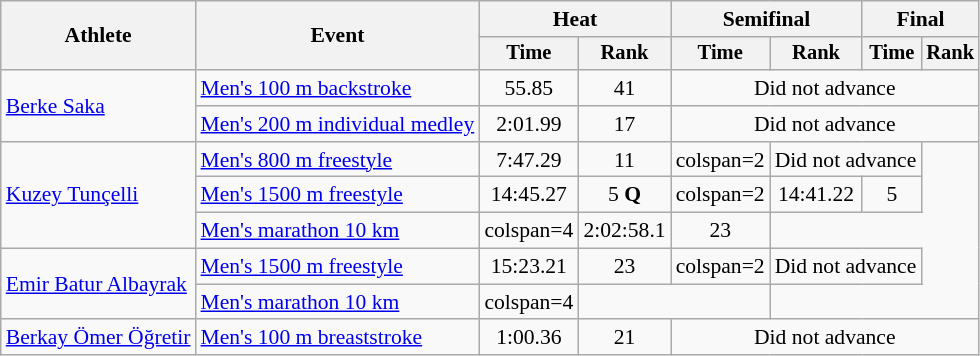<table class=wikitable style="font-size:90%;">
<tr>
<th rowspan=2>Athlete</th>
<th rowspan=2>Event</th>
<th colspan=2>Heat</th>
<th colspan=2>Semifinal</th>
<th colspan=2>Final</th>
</tr>
<tr style="font-size:95%">
<th>Time</th>
<th>Rank</th>
<th>Time</th>
<th>Rank</th>
<th>Time</th>
<th>Rank</th>
</tr>
<tr align=center>
<td align=left rowspan=2><a href='#'>Berke Saka</a></td>
<td align=left><a href='#'>Men's 100 m backstroke</a></td>
<td>55.85</td>
<td>41</td>
<td colspan=4>Did not advance</td>
</tr>
<tr align=center>
<td align=left><a href='#'>Men's 200 m individual medley</a></td>
<td>2:01.99</td>
<td>17</td>
<td colspan=4>Did not advance</td>
</tr>
<tr align=center>
<td align=left rowspan=3><a href='#'>Kuzey Tunçelli</a></td>
<td align=left><a href='#'>Men's 800 m freestyle</a></td>
<td>7:47.29</td>
<td>11</td>
<td>colspan=2 </td>
<td colspan=2>Did not advance</td>
</tr>
<tr align=center>
<td align=left><a href='#'>Men's 1500 m freestyle</a></td>
<td>14:45.27</td>
<td>5 <strong>Q</strong></td>
<td>colspan=2 </td>
<td>14:41.22</td>
<td>5</td>
</tr>
<tr align=center>
<td align=left><a href='#'>Men's marathon 10 km</a></td>
<td>colspan=4 </td>
<td>2:02:58.1</td>
<td>23</td>
</tr>
<tr align=center>
<td align=left rowspan=2><a href='#'>Emir Batur Albayrak</a></td>
<td align=left><a href='#'>Men's 1500 m freestyle</a></td>
<td>15:23.21</td>
<td>23</td>
<td>colspan=2 </td>
<td colspan=2>Did not advance</td>
</tr>
<tr align=center>
<td align=left><a href='#'>Men's marathon 10 km</a></td>
<td>colspan=4 </td>
<td colspan=2></td>
</tr>
<tr align=center>
<td align=left><a href='#'>Berkay Ömer Öğretir</a></td>
<td align=left><a href='#'>Men's 100 m breaststroke</a></td>
<td>1:00.36</td>
<td>21</td>
<td colspan=4>Did not advance</td>
</tr>
</table>
